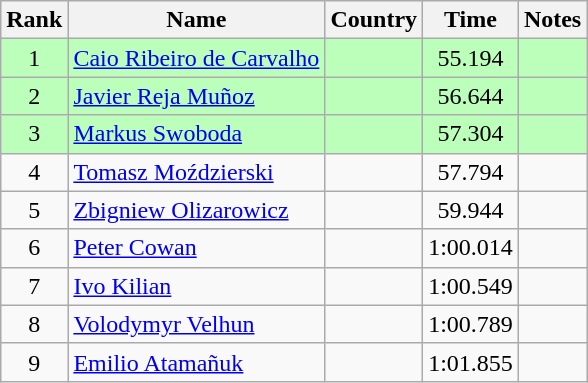<table class="wikitable" style="text-align:center">
<tr>
<th>Rank</th>
<th>Name</th>
<th>Country</th>
<th>Time</th>
<th>Notes</th>
</tr>
<tr bgcolor=bbffbb>
<td>1</td>
<td align="left"><a href='#'>Caio Ribeiro de Carvalho</a></td>
<td align="left"></td>
<td>55.194</td>
<td></td>
</tr>
<tr bgcolor=bbffbb>
<td>2</td>
<td align="left"><a href='#'>Javier Reja Muñoz</a></td>
<td align="left"></td>
<td>56.644</td>
<td></td>
</tr>
<tr bgcolor=bbffbb>
<td>3</td>
<td align="left"><a href='#'>Markus Swoboda</a></td>
<td align="left"></td>
<td>57.304</td>
<td></td>
</tr>
<tr>
<td>4</td>
<td align="left"><a href='#'>Tomasz Moździerski</a></td>
<td align="left"></td>
<td>57.794</td>
<td></td>
</tr>
<tr>
<td>5</td>
<td align="left"><a href='#'>Zbigniew Olizarowicz</a></td>
<td align="left"></td>
<td>59.944</td>
<td></td>
</tr>
<tr>
<td>6</td>
<td align="left"><a href='#'>Peter Cowan</a></td>
<td align="left"></td>
<td>1:00.014</td>
<td></td>
</tr>
<tr>
<td>7</td>
<td align="left"><a href='#'>Ivo Kilian</a></td>
<td align="left"></td>
<td>1:00.549</td>
<td></td>
</tr>
<tr>
<td>8</td>
<td align="left"><a href='#'>Volodymyr Velhun</a></td>
<td align="left"></td>
<td>1:00.789</td>
<td></td>
</tr>
<tr>
<td>9</td>
<td align="left"><a href='#'>Emilio Atamañuk</a></td>
<td align="left"></td>
<td>1:01.855</td>
<td></td>
</tr>
</table>
